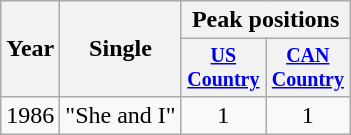<table class="wikitable" style="text-align:center;">
<tr>
<th rowspan="2">Year</th>
<th rowspan="2">Single</th>
<th colspan="2">Peak positions</th>
</tr>
<tr style="font-size:smaller;">
<th width="50"><a href='#'>US Country</a></th>
<th width="50"><a href='#'>CAN Country</a></th>
</tr>
<tr>
<td>1986</td>
<td align="left">"She and I"</td>
<td>1</td>
<td>1</td>
</tr>
</table>
